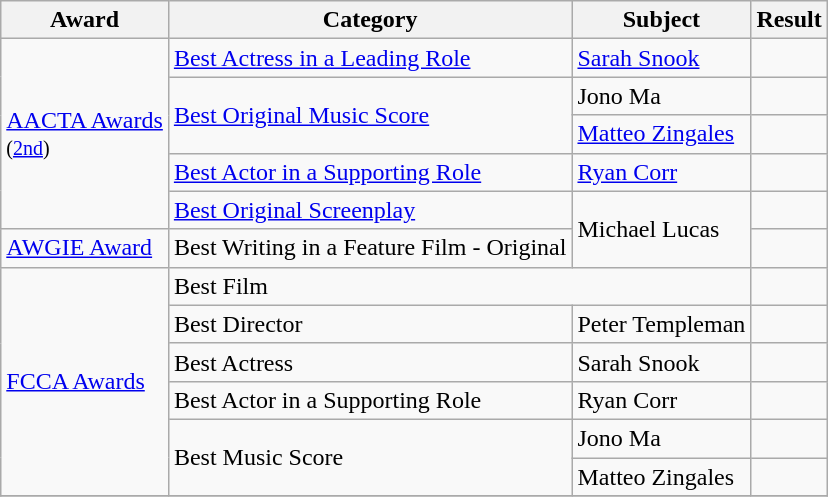<table class="wikitable">
<tr>
<th>Award</th>
<th>Category</th>
<th>Subject</th>
<th>Result</th>
</tr>
<tr>
<td rowspan=5><a href='#'>AACTA Awards</a><br><small>(<a href='#'>2nd</a>)</small></td>
<td><a href='#'>Best Actress in a Leading Role</a></td>
<td><a href='#'>Sarah Snook</a></td>
<td></td>
</tr>
<tr>
<td rowspan=2><a href='#'>Best Original Music Score</a></td>
<td>Jono Ma</td>
<td></td>
</tr>
<tr>
<td><a href='#'>Matteo Zingales</a></td>
<td></td>
</tr>
<tr>
<td><a href='#'>Best Actor in a Supporting Role</a></td>
<td><a href='#'>Ryan Corr</a></td>
<td></td>
</tr>
<tr>
<td><a href='#'>Best Original Screenplay</a></td>
<td rowspan=2>Michael Lucas</td>
<td></td>
</tr>
<tr>
<td><a href='#'>AWGIE Award</a></td>
<td>Best Writing in a Feature Film - Original</td>
<td></td>
</tr>
<tr>
<td rowspan=6><a href='#'>FCCA Awards</a></td>
<td colspan=2>Best Film</td>
<td></td>
</tr>
<tr>
<td>Best Director</td>
<td>Peter Templeman</td>
<td></td>
</tr>
<tr>
<td>Best Actress</td>
<td>Sarah Snook</td>
<td></td>
</tr>
<tr>
<td>Best Actor in a Supporting Role</td>
<td>Ryan Corr</td>
<td></td>
</tr>
<tr>
<td rowspan=2>Best Music Score</td>
<td>Jono Ma</td>
<td></td>
</tr>
<tr>
<td>Matteo Zingales</td>
<td></td>
</tr>
<tr>
</tr>
</table>
